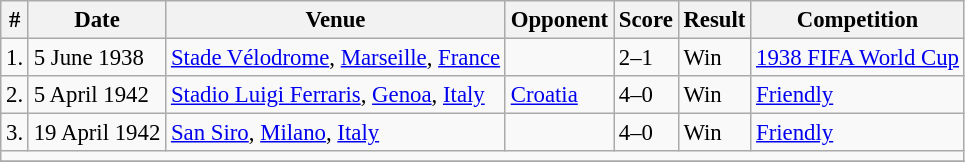<table class="wikitable" style="font-size:95%;">
<tr>
<th>#</th>
<th>Date</th>
<th>Venue</th>
<th>Opponent</th>
<th>Score</th>
<th>Result</th>
<th>Competition</th>
</tr>
<tr>
<td>1.</td>
<td>5 June 1938</td>
<td><a href='#'>Stade Vélodrome</a>, <a href='#'>Marseille</a>, <a href='#'>France</a></td>
<td></td>
<td>2–1</td>
<td>Win</td>
<td><a href='#'>1938 FIFA World Cup</a></td>
</tr>
<tr>
<td>2.</td>
<td>5 April 1942</td>
<td><a href='#'>Stadio Luigi Ferraris</a>, <a href='#'>Genoa</a>, <a href='#'>Italy</a></td>
<td> <a href='#'>Croatia</a></td>
<td>4–0</td>
<td>Win</td>
<td><a href='#'>Friendly</a></td>
</tr>
<tr>
<td>3.</td>
<td>19 April 1942</td>
<td><a href='#'>San Siro</a>, <a href='#'>Milano</a>, <a href='#'>Italy</a></td>
<td></td>
<td>4–0</td>
<td>Win</td>
<td><a href='#'>Friendly</a></td>
</tr>
<tr>
<td colspan="12"></td>
</tr>
<tr>
</tr>
</table>
